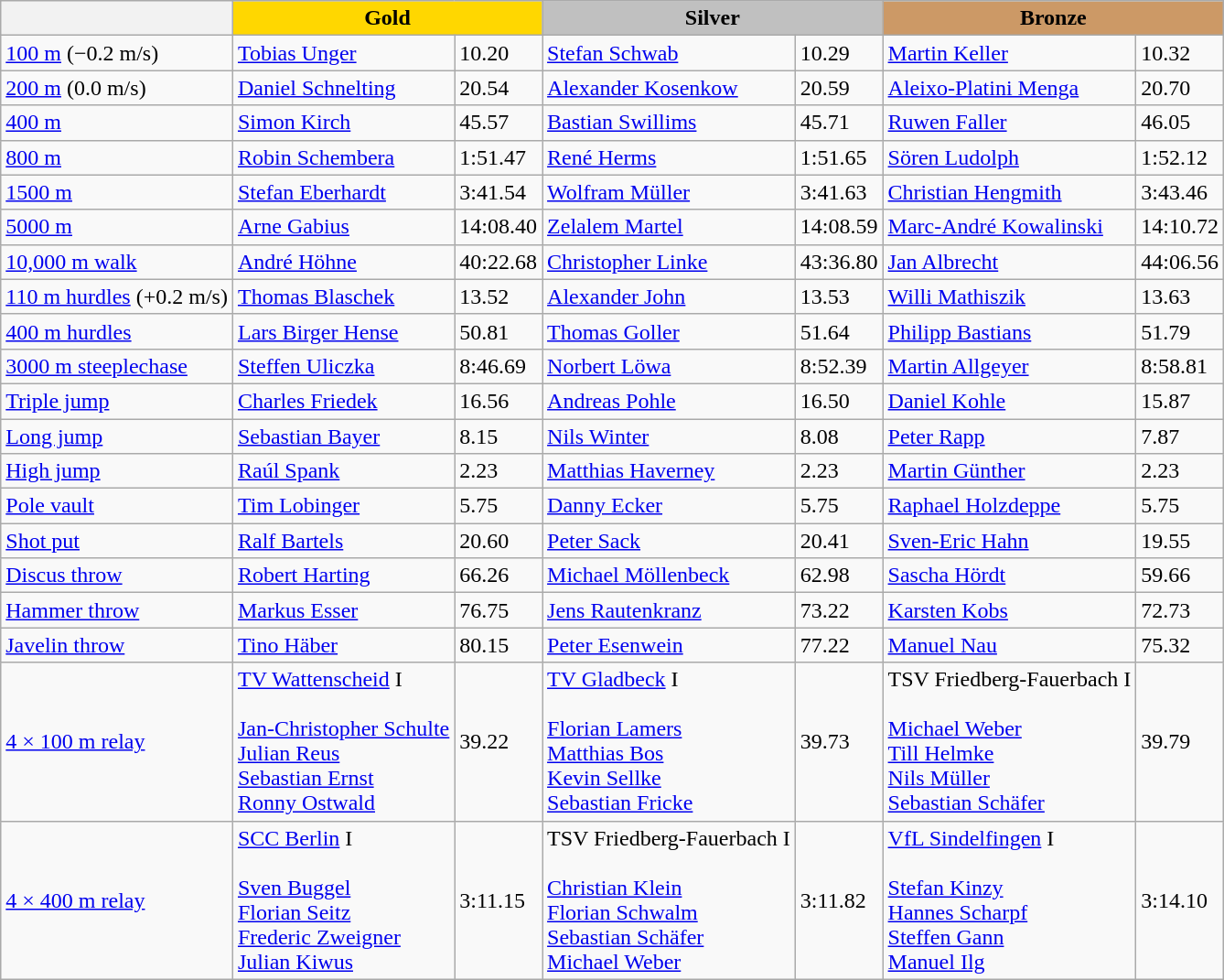<table class="wikitable">
<tr>
<th></th>
<th style="background:gold;" colspan=2>Gold</th>
<th style="background:silver;" colspan=2>Silver</th>
<th style="background:#CC9966;" colspan=2>Bronze</th>
</tr>
<tr>
<td><a href='#'>100 m</a> (−0.2 m/s)</td>
<td><a href='#'>Tobias Unger</a></td>
<td>10.20</td>
<td><a href='#'>Stefan Schwab</a></td>
<td>10.29</td>
<td><a href='#'>Martin Keller</a></td>
<td>10.32</td>
</tr>
<tr>
<td><a href='#'>200 m</a> (0.0 m/s)</td>
<td><a href='#'>Daniel Schnelting</a></td>
<td>20.54</td>
<td><a href='#'>Alexander Kosenkow</a></td>
<td>20.59</td>
<td><a href='#'>Aleixo-Platini Menga</a></td>
<td>20.70</td>
</tr>
<tr>
<td><a href='#'>400 m</a></td>
<td><a href='#'>Simon Kirch</a></td>
<td>45.57 </td>
<td><a href='#'>Bastian Swillims</a></td>
<td>45.71 </td>
<td><a href='#'>Ruwen Faller</a></td>
<td>46.05</td>
</tr>
<tr>
<td><a href='#'>800 m</a></td>
<td><a href='#'>Robin Schembera</a></td>
<td>1:51.47</td>
<td><a href='#'>René Herms</a></td>
<td>1:51.65</td>
<td><a href='#'>Sören Ludolph</a></td>
<td>1:52.12</td>
</tr>
<tr>
<td><a href='#'>1500 m</a></td>
<td><a href='#'>Stefan Eberhardt</a></td>
<td>3:41.54</td>
<td><a href='#'>Wolfram Müller</a></td>
<td>3:41.63</td>
<td><a href='#'>Christian Hengmith</a></td>
<td>3:43.46 </td>
</tr>
<tr>
<td><a href='#'>5000 m</a></td>
<td><a href='#'>Arne Gabius</a></td>
<td>14:08.40</td>
<td><a href='#'>Zelalem Martel</a></td>
<td>14:08.59</td>
<td><a href='#'>Marc-André Kowalinski</a></td>
<td>14:10.72</td>
</tr>
<tr>
<td><a href='#'>10,000 m walk</a></td>
<td><a href='#'>André Höhne</a></td>
<td>40:22.68</td>
<td><a href='#'>Christopher Linke</a></td>
<td>43:36.80</td>
<td><a href='#'>Jan Albrecht</a></td>
<td>44:06.56</td>
</tr>
<tr>
<td><a href='#'>110 m hurdles</a> (+0.2 m/s)</td>
<td><a href='#'>Thomas Blaschek</a></td>
<td>13.52</td>
<td><a href='#'>Alexander John</a></td>
<td>13.53</td>
<td><a href='#'>Willi Mathiszik</a></td>
<td>13.63 </td>
</tr>
<tr>
<td><a href='#'>400 m hurdles</a></td>
<td><a href='#'>Lars Birger Hense</a></td>
<td>50.81 </td>
<td><a href='#'>Thomas Goller</a></td>
<td>51.64</td>
<td><a href='#'>Philipp Bastians</a></td>
<td>51.79</td>
</tr>
<tr>
<td><a href='#'>3000 m steeplechase</a></td>
<td><a href='#'>Steffen Uliczka</a></td>
<td>8:46.69</td>
<td><a href='#'>Norbert Löwa</a></td>
<td>8:52.39</td>
<td><a href='#'>Martin Allgeyer</a></td>
<td>8:58.81 </td>
</tr>
<tr>
<td><a href='#'>Triple jump</a></td>
<td><a href='#'>Charles Friedek</a></td>
<td>16.56</td>
<td><a href='#'>Andreas Pohle</a></td>
<td>16.50 </td>
<td><a href='#'>Daniel Kohle</a></td>
<td>15.87</td>
</tr>
<tr>
<td><a href='#'>Long jump</a></td>
<td><a href='#'>Sebastian Bayer</a></td>
<td>8.15 </td>
<td><a href='#'>Nils Winter</a></td>
<td>8.08</td>
<td><a href='#'>Peter Rapp</a></td>
<td>7.87</td>
</tr>
<tr>
<td><a href='#'>High jump</a></td>
<td><a href='#'>Raúl Spank</a></td>
<td>2.23</td>
<td><a href='#'>Matthias Haverney</a></td>
<td>2.23 </td>
<td><a href='#'>Martin Günther</a></td>
<td>2.23</td>
</tr>
<tr>
<td><a href='#'>Pole vault</a></td>
<td><a href='#'>Tim Lobinger</a></td>
<td>5.75</td>
<td><a href='#'>Danny Ecker</a></td>
<td>5.75</td>
<td><a href='#'>Raphael Holzdeppe</a></td>
<td>5.75</td>
</tr>
<tr>
<td><a href='#'>Shot put</a></td>
<td><a href='#'>Ralf Bartels</a></td>
<td>20.60 </td>
<td><a href='#'>Peter Sack</a></td>
<td>20.41</td>
<td><a href='#'>Sven-Eric Hahn</a></td>
<td>19.55 </td>
</tr>
<tr>
<td><a href='#'>Discus throw</a></td>
<td><a href='#'>Robert Harting</a></td>
<td>66.26</td>
<td><a href='#'>Michael Möllenbeck</a></td>
<td>62.98</td>
<td><a href='#'>Sascha Hördt</a></td>
<td>59.66</td>
</tr>
<tr>
<td><a href='#'>Hammer throw</a></td>
<td><a href='#'>Markus Esser</a></td>
<td>76.75</td>
<td><a href='#'>Jens Rautenkranz</a></td>
<td>73.22</td>
<td><a href='#'>Karsten Kobs</a></td>
<td>72.73</td>
</tr>
<tr>
<td><a href='#'>Javelin throw</a></td>
<td><a href='#'>Tino Häber</a></td>
<td>80.15</td>
<td><a href='#'>Peter Esenwein</a></td>
<td>77.22</td>
<td><a href='#'>Manuel Nau</a></td>
<td>75.32</td>
</tr>
<tr>
<td><a href='#'>4 × 100 m relay</a></td>
<td><a href='#'>TV Wattenscheid</a> I <br><br><a href='#'>Jan-Christopher Schulte</a> <br>
<a href='#'>Julian Reus</a> <br>
<a href='#'>Sebastian Ernst</a> <br>
<a href='#'>Ronny Ostwald</a></td>
<td>39.22 </td>
<td><a href='#'>TV Gladbeck</a> I <br><br><a href='#'>Florian Lamers</a> <br>
<a href='#'>Matthias Bos</a> <br>
<a href='#'>Kevin Sellke</a> <br>
<a href='#'>Sebastian Fricke</a></td>
<td>39.73 </td>
<td>TSV Friedberg-Fauerbach I <br><br><a href='#'>Michael Weber</a> <br>
<a href='#'>Till Helmke</a> <br>
<a href='#'>Nils Müller</a> <br>
<a href='#'>Sebastian Schäfer</a></td>
<td>39.79</td>
</tr>
<tr>
<td><a href='#'>4 × 400 m relay</a></td>
<td><a href='#'>SCC Berlin</a> I <br><br><a href='#'>Sven Buggel</a> <br>
<a href='#'>Florian Seitz</a> <br>
<a href='#'>Frederic Zweigner</a> <br>
<a href='#'>Julian Kiwus</a></td>
<td>3:11.15</td>
<td>TSV Friedberg-Fauerbach I <br><br><a href='#'>Christian Klein</a> <br>
<a href='#'>Florian Schwalm</a> <br>
<a href='#'>Sebastian Schäfer</a> <br>
<a href='#'>Michael Weber</a></td>
<td>3:11.82</td>
<td><a href='#'>VfL Sindelfingen</a> I <br><br><a href='#'>Stefan Kinzy</a> <br>
<a href='#'>Hannes Scharpf</a> <br>
<a href='#'>Steffen Gann</a> <br>
<a href='#'>Manuel Ilg</a></td>
<td>3:14.10</td>
</tr>
</table>
